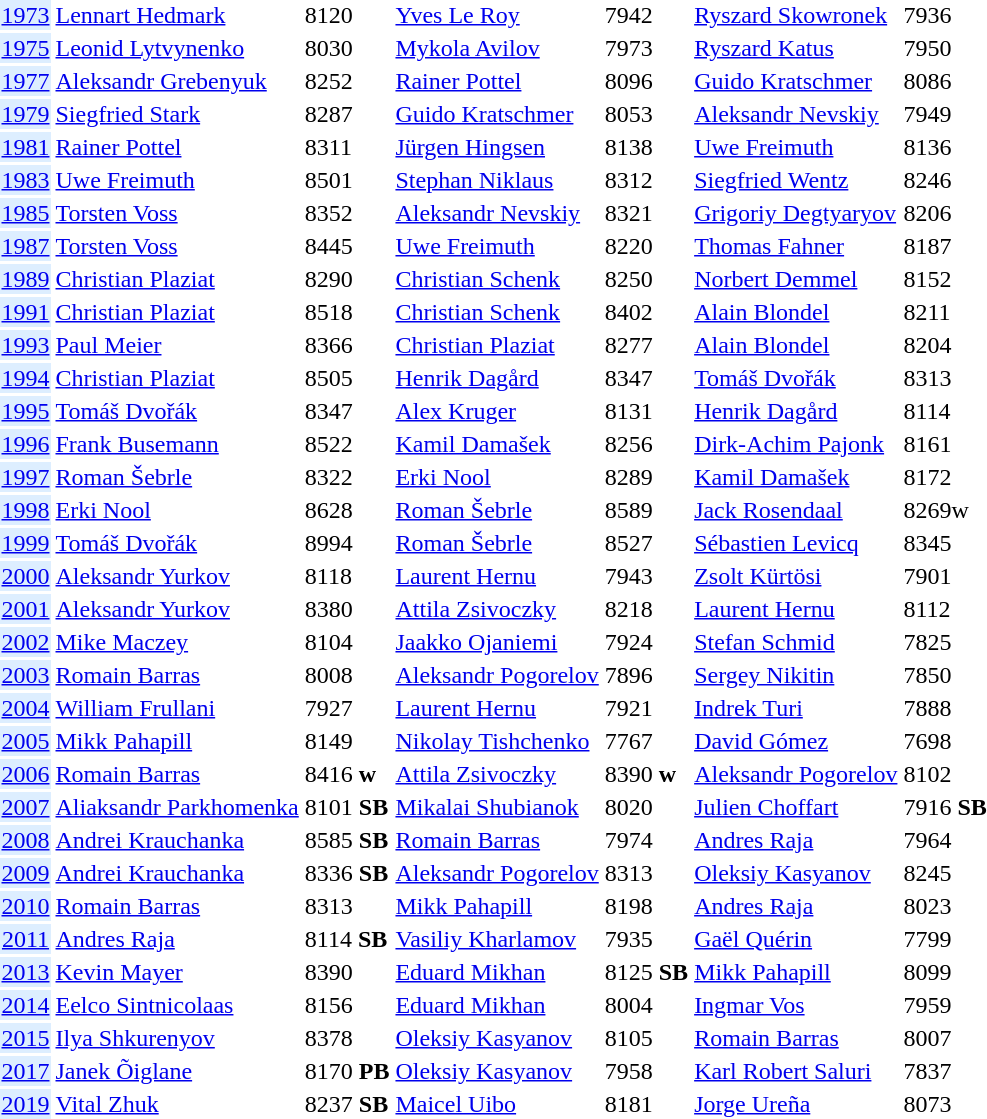<table>
<tr>
<td align=center bgcolor = DDEEFF><a href='#'>1973</a></td>
<td><a href='#'>Lennart Hedmark</a> <br></td>
<td>8120</td>
<td><a href='#'>Yves Le Roy</a> <br></td>
<td>7942</td>
<td><a href='#'>Ryszard Skowronek</a> <br></td>
<td>7936</td>
</tr>
<tr>
<td align=center bgcolor = DDEEFF><a href='#'>1975</a></td>
<td><a href='#'>Leonid Lytvynenko</a> <br></td>
<td>8030</td>
<td><a href='#'>Mykola Avilov</a> <br></td>
<td>7973</td>
<td><a href='#'>Ryszard Katus</a> <br></td>
<td>7950</td>
</tr>
<tr>
<td align=center bgcolor = DDEEFF><a href='#'>1977</a></td>
<td><a href='#'>Aleksandr Grebenyuk</a> <br></td>
<td>8252</td>
<td><a href='#'>Rainer Pottel</a> <br></td>
<td>8096</td>
<td><a href='#'>Guido Kratschmer</a> <br></td>
<td>8086</td>
</tr>
<tr>
<td align=center bgcolor = DDEEFF><a href='#'>1979</a></td>
<td><a href='#'>Siegfried Stark</a> <br></td>
<td>8287</td>
<td><a href='#'>Guido Kratschmer</a> <br></td>
<td>8053</td>
<td><a href='#'>Aleksandr Nevskiy</a> <br></td>
<td>7949</td>
</tr>
<tr>
<td align=center bgcolor = DDEEFF><a href='#'>1981</a></td>
<td><a href='#'>Rainer Pottel</a> <br></td>
<td>8311</td>
<td><a href='#'>Jürgen Hingsen</a> <br></td>
<td>8138</td>
<td><a href='#'>Uwe Freimuth</a> <br></td>
<td>8136</td>
</tr>
<tr>
<td align=center bgcolor = DDEEFF><a href='#'>1983</a></td>
<td><a href='#'>Uwe Freimuth</a> <br></td>
<td>8501</td>
<td><a href='#'>Stephan Niklaus</a> <br></td>
<td>8312</td>
<td><a href='#'>Siegfried Wentz</a> <br></td>
<td>8246</td>
</tr>
<tr>
<td align=center bgcolor = DDEEFF><a href='#'>1985</a></td>
<td><a href='#'>Torsten Voss</a> <br></td>
<td>8352</td>
<td><a href='#'>Aleksandr Nevskiy</a> <br></td>
<td>8321</td>
<td><a href='#'>Grigoriy Degtyaryov</a> <br></td>
<td>8206</td>
</tr>
<tr>
<td align=center bgcolor = DDEEFF><a href='#'>1987</a></td>
<td><a href='#'>Torsten Voss</a> <br></td>
<td>8445</td>
<td><a href='#'>Uwe Freimuth</a> <br></td>
<td>8220</td>
<td><a href='#'>Thomas Fahner</a> <br></td>
<td>8187</td>
</tr>
<tr>
<td align=center bgcolor = DDEEFF><a href='#'>1989</a></td>
<td><a href='#'>Christian Plaziat</a> <br></td>
<td>8290</td>
<td><a href='#'>Christian Schenk</a> <br></td>
<td>8250</td>
<td><a href='#'>Norbert Demmel</a> <br></td>
<td>8152</td>
</tr>
<tr>
<td align=center bgcolor = DDEEFF><a href='#'>1991</a></td>
<td><a href='#'>Christian Plaziat</a> <br></td>
<td>8518</td>
<td><a href='#'>Christian Schenk</a> <br></td>
<td>8402</td>
<td><a href='#'>Alain Blondel</a> <br></td>
<td>8211</td>
</tr>
<tr>
<td align=center bgcolor = DDEEFF><a href='#'>1993</a></td>
<td><a href='#'>Paul Meier</a> <br></td>
<td>8366</td>
<td><a href='#'>Christian Plaziat</a> <br></td>
<td>8277</td>
<td><a href='#'>Alain Blondel</a> <br></td>
<td>8204</td>
</tr>
<tr>
<td align=center bgcolor = DDEEFF><a href='#'>1994</a></td>
<td><a href='#'>Christian Plaziat</a> <br></td>
<td>8505</td>
<td><a href='#'>Henrik Dagård</a> <br></td>
<td>8347</td>
<td><a href='#'>Tomáš Dvořák</a> <br></td>
<td>8313</td>
</tr>
<tr>
<td align=center bgcolor = DDEEFF><a href='#'>1995</a></td>
<td><a href='#'>Tomáš Dvořák</a> <br></td>
<td>8347</td>
<td><a href='#'>Alex Kruger</a> <br></td>
<td>8131</td>
<td><a href='#'>Henrik Dagård</a> <br></td>
<td>8114</td>
</tr>
<tr>
<td align=center bgcolor = DDEEFF><a href='#'>1996</a></td>
<td><a href='#'>Frank Busemann</a> <br></td>
<td>8522</td>
<td><a href='#'>Kamil Damašek</a> <br></td>
<td>8256</td>
<td><a href='#'>Dirk-Achim Pajonk</a> <br></td>
<td>8161</td>
</tr>
<tr>
<td align=center bgcolor = DDEEFF><a href='#'>1997</a></td>
<td><a href='#'>Roman Šebrle</a> <br></td>
<td>8322</td>
<td><a href='#'>Erki Nool</a> <br></td>
<td>8289</td>
<td><a href='#'>Kamil Damašek</a> <br></td>
<td>8172</td>
</tr>
<tr>
<td align=center bgcolor = DDEEFF><a href='#'>1998</a></td>
<td><a href='#'>Erki Nool</a> <br></td>
<td>8628</td>
<td><a href='#'>Roman Šebrle</a> <br></td>
<td>8589</td>
<td><a href='#'>Jack Rosendaal</a> <br></td>
<td>8269w</td>
</tr>
<tr>
<td align=center bgcolor = DDEEFF><a href='#'>1999</a></td>
<td><a href='#'>Tomáš Dvořák</a> <br></td>
<td>8994</td>
<td><a href='#'>Roman Šebrle</a> <br></td>
<td>8527</td>
<td><a href='#'>Sébastien Levicq</a> <br></td>
<td>8345</td>
</tr>
<tr>
<td align=center bgcolor = DDEEFF><a href='#'>2000</a></td>
<td><a href='#'>Aleksandr Yurkov</a> <br></td>
<td>8118</td>
<td><a href='#'>Laurent Hernu</a> <br></td>
<td>7943</td>
<td><a href='#'>Zsolt Kürtösi</a> <br></td>
<td>7901</td>
</tr>
<tr>
<td align=center bgcolor = DDEEFF><a href='#'>2001</a></td>
<td><a href='#'>Aleksandr Yurkov</a> <br></td>
<td>8380</td>
<td><a href='#'>Attila Zsivoczky</a> <br></td>
<td>8218</td>
<td><a href='#'>Laurent Hernu</a> <br></td>
<td>8112</td>
</tr>
<tr>
<td align=center bgcolor = DDEEFF><a href='#'>2002</a></td>
<td><a href='#'>Mike Maczey</a> <br></td>
<td>8104</td>
<td><a href='#'>Jaakko Ojaniemi</a> <br></td>
<td>7924</td>
<td><a href='#'>Stefan Schmid</a> <br></td>
<td>7825</td>
</tr>
<tr>
<td align=center bgcolor = DDEEFF><a href='#'>2003</a></td>
<td><a href='#'>Romain Barras</a> <br></td>
<td>8008</td>
<td><a href='#'>Aleksandr Pogorelov</a> <br></td>
<td>7896</td>
<td><a href='#'>Sergey Nikitin</a> <br></td>
<td>7850</td>
</tr>
<tr>
<td align=center bgcolor = DDEEFF><a href='#'>2004</a></td>
<td><a href='#'>William Frullani</a> <br></td>
<td>7927</td>
<td><a href='#'>Laurent Hernu</a> <br></td>
<td>7921</td>
<td><a href='#'>Indrek Turi</a> <br></td>
<td>7888</td>
</tr>
<tr>
<td align=center bgcolor = DDEEFF><a href='#'>2005</a></td>
<td><a href='#'>Mikk Pahapill</a> <br></td>
<td>8149</td>
<td><a href='#'>Nikolay Tishchenko</a> <br></td>
<td>7767</td>
<td><a href='#'>David Gómez</a> <br></td>
<td>7698</td>
</tr>
<tr>
<td align=center bgcolor = DDEEFF><a href='#'>2006</a></td>
<td><a href='#'>Romain Barras</a> <br></td>
<td>8416 <strong>w</strong></td>
<td><a href='#'>Attila Zsivoczky</a> <br></td>
<td>8390 <strong>w</strong></td>
<td><a href='#'>Aleksandr Pogorelov</a> <br></td>
<td>8102</td>
</tr>
<tr>
<td align=center bgcolor = DDEEFF><a href='#'>2007</a></td>
<td><a href='#'>Aliaksandr Parkhomenka</a> <br></td>
<td>8101 <strong>SB</strong></td>
<td><a href='#'>Mikalai Shubianok</a> <br></td>
<td>8020</td>
<td><a href='#'>Julien Choffart</a> <br></td>
<td>7916 <strong>SB</strong></td>
</tr>
<tr>
<td align=center bgcolor = DDEEFF><a href='#'>2008</a></td>
<td><a href='#'>Andrei Krauchanka</a> <br></td>
<td>8585 <strong>SB</strong></td>
<td><a href='#'>Romain Barras</a> <br></td>
<td>7974</td>
<td><a href='#'>Andres Raja</a> <br></td>
<td>7964</td>
</tr>
<tr>
<td align=center bgcolor = DDEEFF><a href='#'>2009</a></td>
<td><a href='#'>Andrei Krauchanka</a> <br></td>
<td>8336 <strong>SB</strong></td>
<td><a href='#'>Aleksandr Pogorelov</a> <br></td>
<td>8313</td>
<td><a href='#'>Oleksiy Kasyanov</a> <br></td>
<td>8245</td>
</tr>
<tr>
<td align=center bgcolor = DDEEFF><a href='#'>2010</a></td>
<td><a href='#'>Romain Barras</a> <br></td>
<td>8313</td>
<td><a href='#'>Mikk Pahapill</a> <br></td>
<td>8198</td>
<td><a href='#'>Andres Raja</a> <br></td>
<td>8023</td>
</tr>
<tr>
<td align=center bgcolor = DDEEFF><a href='#'>2011</a></td>
<td><a href='#'>Andres Raja</a> <br></td>
<td>8114 <strong>SB</strong></td>
<td><a href='#'>Vasiliy Kharlamov</a> <br></td>
<td>7935</td>
<td><a href='#'>Gaël Quérin</a> <br></td>
<td>7799</td>
</tr>
<tr>
<td align=center bgcolor = DDEEFF><a href='#'>2013</a></td>
<td><a href='#'>Kevin Mayer</a> <br></td>
<td>8390</td>
<td><a href='#'>Eduard Mikhan</a> <br></td>
<td>8125 <strong>SB</strong></td>
<td><a href='#'>Mikk Pahapill</a> <br></td>
<td>8099</td>
</tr>
<tr>
<td align=center bgcolor = DDEEFF><a href='#'>2014</a></td>
<td><a href='#'>Eelco Sintnicolaas</a> <br></td>
<td>8156</td>
<td><a href='#'>Eduard Mikhan</a> <br></td>
<td>8004</td>
<td><a href='#'>Ingmar Vos</a> <br></td>
<td>7959</td>
</tr>
<tr>
<td align=center bgcolor= DDEEFF><a href='#'>2015</a></td>
<td><a href='#'>Ilya Shkurenyov</a> <br></td>
<td>8378</td>
<td><a href='#'>Oleksiy Kasyanov</a> <br></td>
<td>8105</td>
<td><a href='#'>Romain Barras</a> <br></td>
<td>8007</td>
</tr>
<tr>
<td align=center bgcolor= DDEEFF><a href='#'>2017</a></td>
<td><a href='#'>Janek Õiglane</a> <br></td>
<td>8170 <strong>PB</strong></td>
<td><a href='#'>Oleksiy Kasyanov</a> <br></td>
<td>7958</td>
<td><a href='#'>Karl Robert Saluri</a> <br></td>
<td>7837</td>
</tr>
<tr>
<td align=center bgcolor= DDEEFF><a href='#'>2019</a></td>
<td><a href='#'>Vital Zhuk</a> <br></td>
<td>8237 <strong>SB</strong></td>
<td><a href='#'>Maicel Uibo</a> <br></td>
<td>8181</td>
<td><a href='#'>Jorge Ureña</a> <br></td>
<td>8073</td>
</tr>
</table>
